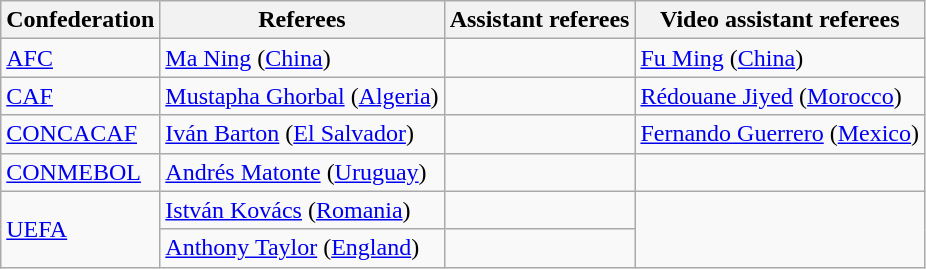<table class="wikitable">
<tr>
<th>Confederation</th>
<th>Referees</th>
<th>Assistant referees</th>
<th>Video assistant referees</th>
</tr>
<tr>
<td><a href='#'>AFC</a></td>
<td><a href='#'>Ma Ning</a> (<a href='#'>China</a>)</td>
<td></td>
<td><a href='#'>Fu Ming</a> (<a href='#'>China</a>)</td>
</tr>
<tr>
<td><a href='#'>CAF</a></td>
<td><a href='#'>Mustapha Ghorbal</a> (<a href='#'>Algeria</a>)</td>
<td></td>
<td><a href='#'>Rédouane Jiyed</a> (<a href='#'>Morocco</a>)</td>
</tr>
<tr>
<td><a href='#'>CONCACAF</a></td>
<td><a href='#'>Iván Barton</a> (<a href='#'>El Salvador</a>)</td>
<td></td>
<td><a href='#'>Fernando Guerrero</a> (<a href='#'>Mexico</a>)</td>
</tr>
<tr>
<td><a href='#'>CONMEBOL</a></td>
<td><a href='#'>Andrés Matonte</a> (<a href='#'>Uruguay</a>)</td>
<td></td>
<td></td>
</tr>
<tr>
<td rowspan=2><a href='#'>UEFA</a></td>
<td><a href='#'>István Kovács</a> (<a href='#'>Romania</a>)</td>
<td></td>
<td rowspan=2></td>
</tr>
<tr>
<td><a href='#'>Anthony Taylor</a> (<a href='#'>England</a>)</td>
<td></td>
</tr>
</table>
